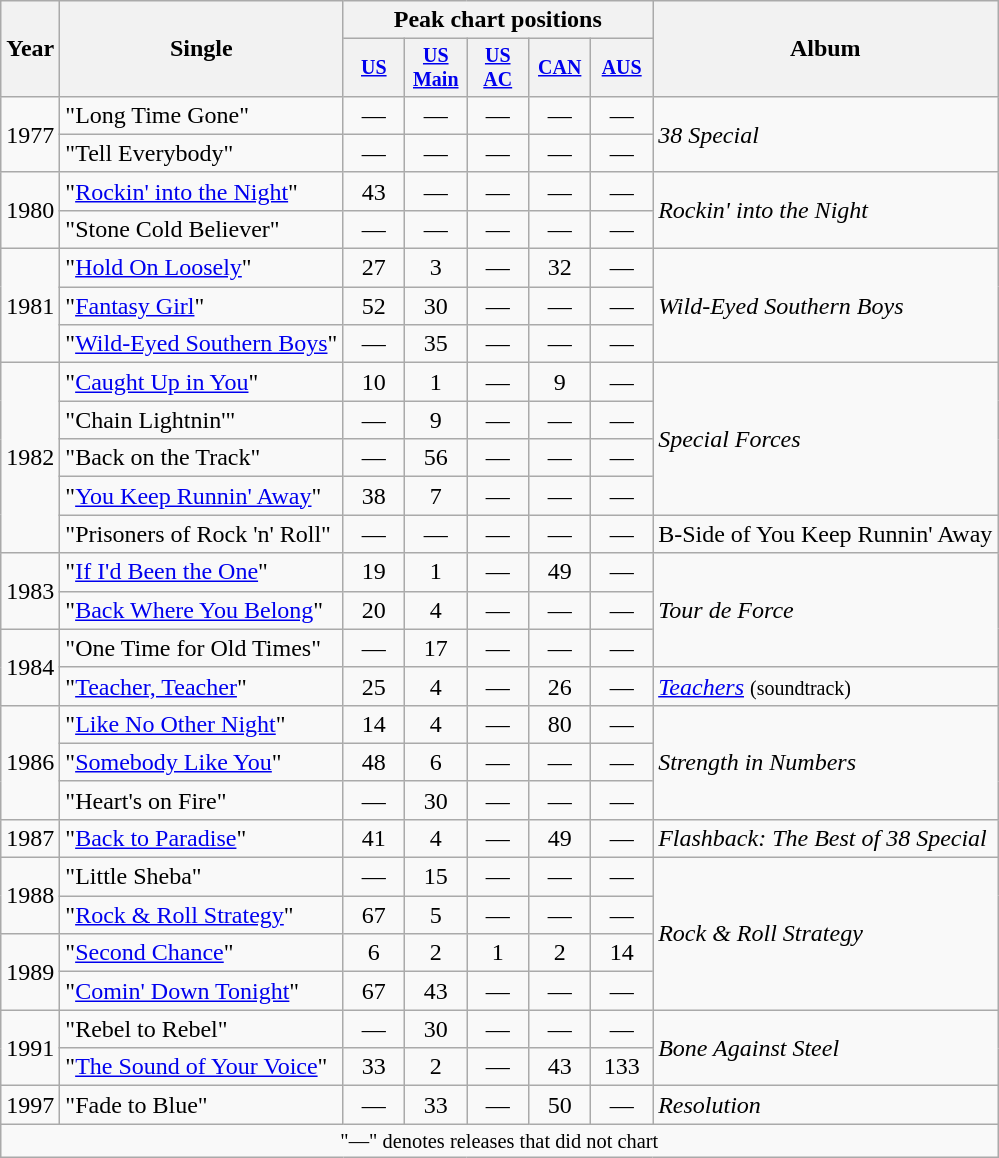<table class="wikitable" style="text-align:center;">
<tr>
<th rowspan="2">Year</th>
<th rowspan="2">Single</th>
<th colspan="5">Peak chart positions</th>
<th rowspan="2">Album</th>
</tr>
<tr style="font-size:smaller;">
<th width="35"><a href='#'>US</a></th>
<th width="35"><a href='#'>US Main</a></th>
<th width="35"><a href='#'>US AC</a></th>
<th width="35"><a href='#'>CAN</a><br></th>
<th width="35"><a href='#'>AUS</a><br></th>
</tr>
<tr>
<td rowspan="2">1977</td>
<td align="left">"Long Time Gone"</td>
<td>—</td>
<td>—</td>
<td>—</td>
<td>—</td>
<td>—</td>
<td align="left" rowspan="2"><em>38 Special</em></td>
</tr>
<tr>
<td align="left">"Tell Everybody"</td>
<td>—</td>
<td>—</td>
<td>—</td>
<td>—</td>
<td>—</td>
</tr>
<tr>
<td rowspan="2">1980</td>
<td align="left">"<a href='#'>Rockin' into the Night</a>"</td>
<td>43</td>
<td>—</td>
<td>—</td>
<td>—</td>
<td>—</td>
<td align="left" rowspan="2"><em>Rockin' into the Night</em></td>
</tr>
<tr>
<td align="left">"Stone Cold Believer"</td>
<td>—</td>
<td>—</td>
<td>—</td>
<td>—</td>
<td>—</td>
</tr>
<tr>
<td rowspan="3">1981</td>
<td align="left">"<a href='#'>Hold On Loosely</a>"</td>
<td>27</td>
<td>3</td>
<td>—</td>
<td>32</td>
<td>—</td>
<td align="left" rowspan="3"><em>Wild-Eyed Southern Boys</em></td>
</tr>
<tr>
<td align="left">"<a href='#'>Fantasy Girl</a>"</td>
<td>52</td>
<td>30</td>
<td>—</td>
<td>—</td>
<td>—</td>
</tr>
<tr>
<td align="left">"<a href='#'>Wild-Eyed Southern Boys</a>"</td>
<td>—</td>
<td>35</td>
<td>—</td>
<td>—</td>
<td>—</td>
</tr>
<tr>
<td rowspan="5">1982</td>
<td align="left">"<a href='#'>Caught Up in You</a>"</td>
<td>10</td>
<td>1</td>
<td>—</td>
<td>9</td>
<td>—</td>
<td align="left" rowspan="4"><em>Special Forces</em></td>
</tr>
<tr>
<td align="left">"Chain Lightnin'"</td>
<td>—</td>
<td>9</td>
<td>—</td>
<td>—</td>
<td>—</td>
</tr>
<tr>
<td align="left">"Back on the Track"</td>
<td>—</td>
<td>56</td>
<td>—</td>
<td>—</td>
<td>—</td>
</tr>
<tr>
<td align="left">"<a href='#'>You Keep Runnin' Away</a>"</td>
<td>38</td>
<td>7</td>
<td>—</td>
<td>—</td>
<td>—</td>
</tr>
<tr>
<td align="left">"Prisoners of Rock 'n' Roll"</td>
<td>—</td>
<td>—</td>
<td>—</td>
<td>—</td>
<td>—</td>
<td align="left" rowspan="1">B-Side of You Keep Runnin' Away</td>
</tr>
<tr>
<td rowspan="2">1983</td>
<td align="left">"<a href='#'>If I'd Been the One</a>"</td>
<td>19</td>
<td>1</td>
<td>—</td>
<td>49</td>
<td>—</td>
<td align="left" rowspan="3"><em>Tour de Force</em></td>
</tr>
<tr>
<td align="left">"<a href='#'>Back Where You Belong</a>"</td>
<td>20</td>
<td>4</td>
<td>—</td>
<td>—</td>
<td>—</td>
</tr>
<tr>
<td rowspan="2">1984</td>
<td align="left">"One Time for Old Times"</td>
<td>—</td>
<td>17</td>
<td>—</td>
<td>—</td>
<td>—</td>
</tr>
<tr>
<td align="left">"<a href='#'>Teacher, Teacher</a>"</td>
<td>25</td>
<td>4</td>
<td>—</td>
<td>26</td>
<td>—</td>
<td align="left"><em><a href='#'>Teachers</a></em> <small>(soundtrack)</small></td>
</tr>
<tr>
<td rowspan="3">1986</td>
<td align="left">"<a href='#'>Like No Other Night</a>"</td>
<td>14</td>
<td>4</td>
<td>—</td>
<td>80</td>
<td>—</td>
<td align="left" rowspan="3"><em>Strength in Numbers</em></td>
</tr>
<tr>
<td align="left">"<a href='#'>Somebody Like You</a>"</td>
<td>48</td>
<td>6</td>
<td>—</td>
<td>—</td>
<td>—</td>
</tr>
<tr>
<td align="left">"Heart's on Fire"</td>
<td>—</td>
<td>30</td>
<td>—</td>
<td>—</td>
<td>—</td>
</tr>
<tr>
<td>1987</td>
<td align="left">"<a href='#'>Back to Paradise</a>"</td>
<td>41</td>
<td>4</td>
<td>—</td>
<td>49</td>
<td>—</td>
<td align="left"><em>Flashback: The Best of 38 Special</em></td>
</tr>
<tr>
<td rowspan="2">1988</td>
<td align="left">"Little Sheba"</td>
<td>—</td>
<td>15</td>
<td>—</td>
<td>—</td>
<td>—</td>
<td align="left" rowspan="4"><em>Rock & Roll Strategy</em></td>
</tr>
<tr>
<td align="left">"<a href='#'>Rock & Roll Strategy</a>"</td>
<td>67</td>
<td>5</td>
<td>—</td>
<td>—</td>
<td>—</td>
</tr>
<tr>
<td rowspan="2">1989</td>
<td align="left">"<a href='#'>Second Chance</a>"</td>
<td>6</td>
<td>2</td>
<td>1</td>
<td>2</td>
<td>14</td>
</tr>
<tr>
<td align="left">"<a href='#'>Comin' Down Tonight</a>"</td>
<td>67</td>
<td>43</td>
<td>—</td>
<td>—</td>
<td>—</td>
</tr>
<tr>
<td rowspan="2">1991</td>
<td align="left">"Rebel to Rebel"</td>
<td>—</td>
<td>30</td>
<td>—</td>
<td>—</td>
<td>—</td>
<td align="left" rowspan="2"><em>Bone Against Steel</em></td>
</tr>
<tr>
<td align="left">"<a href='#'>The Sound of Your Voice</a>"</td>
<td>33</td>
<td>2</td>
<td>—</td>
<td>43</td>
<td>133</td>
</tr>
<tr>
<td>1997</td>
<td align="left">"Fade to Blue"</td>
<td>—</td>
<td>33</td>
<td>—</td>
<td>50</td>
<td>—</td>
<td align="left"><em>Resolution</em></td>
</tr>
<tr>
<td colspan="10" style="font-size:85%">"—" denotes releases that did not chart</td>
</tr>
</table>
